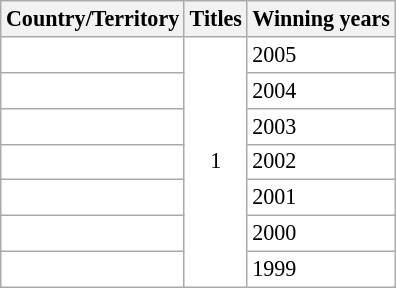<table class="wikitable sortable" style="margin: 1em 1em 1em 0; background: #FFFFFF; border: 1px #aaa solid; border-collapse: collapse; font-size: 92%;">
<tr>
<th>Country/Territory</th>
<th>Titles</th>
<th>Winning years</th>
</tr>
<tr>
<td></td>
<td rowspan="7" align="center">1</td>
<td>2005</td>
</tr>
<tr>
<td></td>
<td>2004</td>
</tr>
<tr>
<td></td>
<td>2003</td>
</tr>
<tr>
<td></td>
<td>2002</td>
</tr>
<tr>
<td></td>
<td>2001</td>
</tr>
<tr>
<td></td>
<td>2000</td>
</tr>
<tr>
<td></td>
<td>1999</td>
</tr>
</table>
